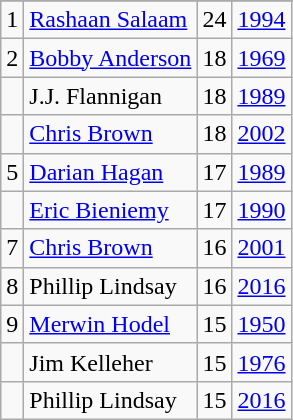<table class="wikitable">
<tr>
</tr>
<tr>
<td>1</td>
<td><a href='#'>Rashaan Salaam</a></td>
<td>24</td>
<td><a href='#'>1994</a></td>
</tr>
<tr>
<td>2</td>
<td><a href='#'>Bobby Anderson</a></td>
<td>18</td>
<td><a href='#'>1969</a></td>
</tr>
<tr>
<td></td>
<td>J.J. Flannigan</td>
<td>18</td>
<td><a href='#'>1989</a></td>
</tr>
<tr>
<td></td>
<td><a href='#'>Chris Brown</a></td>
<td>18</td>
<td><a href='#'>2002</a></td>
</tr>
<tr>
<td>5</td>
<td><a href='#'>Darian Hagan</a></td>
<td>17</td>
<td><a href='#'>1989</a></td>
</tr>
<tr>
<td></td>
<td><a href='#'>Eric Bieniemy</a></td>
<td>17</td>
<td><a href='#'>1990</a></td>
</tr>
<tr>
<td>7</td>
<td><a href='#'>Chris Brown</a></td>
<td>16</td>
<td><a href='#'>2001</a></td>
</tr>
<tr>
<td>8</td>
<td>Phillip Lindsay</td>
<td>16</td>
<td><a href='#'>2016</a></td>
</tr>
<tr>
<td>9</td>
<td><a href='#'>Merwin Hodel</a></td>
<td>15</td>
<td><a href='#'>1950</a></td>
</tr>
<tr>
<td></td>
<td>Jim Kelleher</td>
<td>15</td>
<td><a href='#'>1976</a></td>
</tr>
<tr>
<td></td>
<td>Phillip Lindsay</td>
<td>15</td>
<td><a href='#'>2016</a></td>
</tr>
</table>
